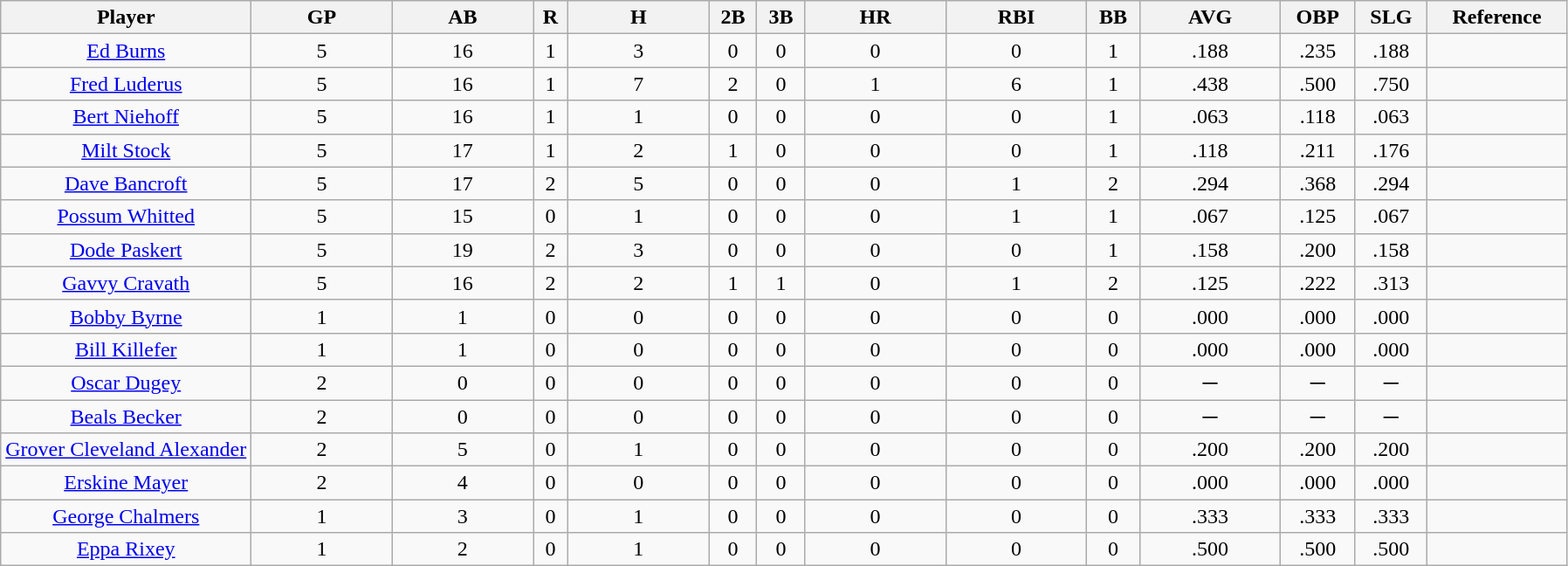<table class="wikitable sortable" style="text-align:center">
<tr>
<th width="16%">Player</th>
<th width="9%">GP</th>
<th width="9%">AB</th>
<th>R</th>
<th width="9%">H</th>
<th>2B</th>
<th>3B</th>
<th width="9%">HR</th>
<th width="9%">RBI</th>
<th>BB</th>
<th width="9%">AVG</th>
<th>OBP</th>
<th>SLG</th>
<th>Reference</th>
</tr>
<tr>
<td><a href='#'>Ed Burns</a></td>
<td>5</td>
<td>16</td>
<td>1</td>
<td>3</td>
<td>0</td>
<td>0</td>
<td>0</td>
<td>0</td>
<td>1</td>
<td>.188</td>
<td>.235</td>
<td>.188</td>
<td></td>
</tr>
<tr>
<td><a href='#'>Fred Luderus</a></td>
<td>5</td>
<td>16</td>
<td>1</td>
<td>7</td>
<td>2</td>
<td>0</td>
<td>1</td>
<td>6</td>
<td>1</td>
<td>.438</td>
<td>.500</td>
<td>.750</td>
<td></td>
</tr>
<tr>
<td><a href='#'>Bert Niehoff</a></td>
<td>5</td>
<td>16</td>
<td>1</td>
<td>1</td>
<td>0</td>
<td>0</td>
<td>0</td>
<td>0</td>
<td>1</td>
<td>.063</td>
<td>.118</td>
<td>.063</td>
<td></td>
</tr>
<tr>
<td><a href='#'>Milt Stock</a></td>
<td>5</td>
<td>17</td>
<td>1</td>
<td>2</td>
<td>1</td>
<td>0</td>
<td>0</td>
<td>0</td>
<td>1</td>
<td>.118</td>
<td>.211</td>
<td>.176</td>
<td></td>
</tr>
<tr>
<td><a href='#'>Dave Bancroft</a></td>
<td>5</td>
<td>17</td>
<td>2</td>
<td>5</td>
<td>0</td>
<td>0</td>
<td>0</td>
<td>1</td>
<td>2</td>
<td>.294</td>
<td>.368</td>
<td>.294</td>
<td></td>
</tr>
<tr>
<td><a href='#'>Possum Whitted</a></td>
<td>5</td>
<td>15</td>
<td>0</td>
<td>1</td>
<td>0</td>
<td>0</td>
<td>0</td>
<td>1</td>
<td>1</td>
<td>.067</td>
<td>.125</td>
<td>.067</td>
<td></td>
</tr>
<tr>
<td><a href='#'>Dode Paskert</a></td>
<td>5</td>
<td>19</td>
<td>2</td>
<td>3</td>
<td>0</td>
<td>0</td>
<td>0</td>
<td>0</td>
<td>1</td>
<td>.158</td>
<td>.200</td>
<td>.158</td>
<td></td>
</tr>
<tr>
<td><a href='#'>Gavvy Cravath</a></td>
<td>5</td>
<td>16</td>
<td>2</td>
<td>2</td>
<td>1</td>
<td>1</td>
<td>0</td>
<td>1</td>
<td>2</td>
<td>.125</td>
<td>.222</td>
<td>.313</td>
<td></td>
</tr>
<tr>
<td><a href='#'>Bobby Byrne</a></td>
<td>1</td>
<td>1</td>
<td>0</td>
<td>0</td>
<td>0</td>
<td>0</td>
<td>0</td>
<td>0</td>
<td>0</td>
<td>.000</td>
<td>.000</td>
<td>.000</td>
<td></td>
</tr>
<tr>
<td><a href='#'>Bill Killefer</a></td>
<td>1</td>
<td>1</td>
<td>0</td>
<td>0</td>
<td>0</td>
<td>0</td>
<td>0</td>
<td>0</td>
<td>0</td>
<td>.000</td>
<td>.000</td>
<td>.000</td>
<td></td>
</tr>
<tr>
<td><a href='#'>Oscar Dugey</a></td>
<td>2</td>
<td>0</td>
<td>0</td>
<td>0</td>
<td>0</td>
<td>0</td>
<td>0</td>
<td>0</td>
<td>0</td>
<td>─</td>
<td>─</td>
<td>─</td>
<td></td>
</tr>
<tr>
<td><a href='#'>Beals Becker</a></td>
<td>2</td>
<td>0</td>
<td>0</td>
<td>0</td>
<td>0</td>
<td>0</td>
<td>0</td>
<td>0</td>
<td>0</td>
<td>─</td>
<td>─</td>
<td>─</td>
<td></td>
</tr>
<tr>
<td><a href='#'>Grover Cleveland Alexander</a></td>
<td>2</td>
<td>5</td>
<td>0</td>
<td>1</td>
<td>0</td>
<td>0</td>
<td>0</td>
<td>0</td>
<td>0</td>
<td>.200</td>
<td>.200</td>
<td>.200</td>
<td></td>
</tr>
<tr>
<td><a href='#'>Erskine Mayer</a></td>
<td>2</td>
<td>4</td>
<td>0</td>
<td>0</td>
<td>0</td>
<td>0</td>
<td>0</td>
<td>0</td>
<td>0</td>
<td>.000</td>
<td>.000</td>
<td>.000</td>
<td></td>
</tr>
<tr>
<td><a href='#'>George Chalmers</a></td>
<td>1</td>
<td>3</td>
<td>0</td>
<td>1</td>
<td>0</td>
<td>0</td>
<td>0</td>
<td>0</td>
<td>0</td>
<td>.333</td>
<td>.333</td>
<td>.333</td>
<td></td>
</tr>
<tr>
<td><a href='#'>Eppa Rixey</a></td>
<td>1</td>
<td>2</td>
<td>0</td>
<td>1</td>
<td>0</td>
<td>0</td>
<td>0</td>
<td>0</td>
<td>0</td>
<td>.500</td>
<td>.500</td>
<td>.500</td>
<td></td>
</tr>
</table>
